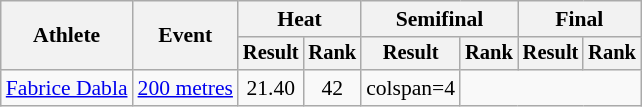<table class="wikitable" style="font-size:90%">
<tr>
<th rowspan="2">Athlete</th>
<th rowspan="2">Event</th>
<th colspan="2">Heat</th>
<th colspan="2">Semifinal</th>
<th colspan="2">Final</th>
</tr>
<tr style="font-size:95%">
<th>Result</th>
<th>Rank</th>
<th>Result</th>
<th>Rank</th>
<th>Result</th>
<th>Rank</th>
</tr>
<tr style=text-align:center>
<td style=text-align:left><a href='#'>Fabrice Dabla</a></td>
<td style=text-align:left><a href='#'>200 metres</a></td>
<td>21.40</td>
<td>42</td>
<td>colspan=4 </td>
</tr>
</table>
